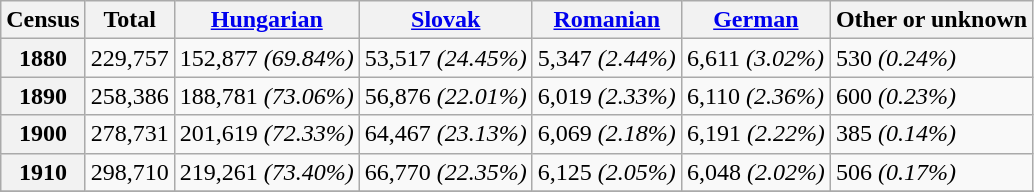<table class="wikitable">
<tr>
<th>Census</th>
<th>Total</th>
<th><a href='#'>Hungarian</a></th>
<th><a href='#'>Slovak</a></th>
<th><a href='#'>Romanian</a></th>
<th><a href='#'>German</a></th>
<th>Other or unknown</th>
</tr>
<tr>
<th>1880</th>
<td>229,757</td>
<td>152,877 <em>(69.84%)</em></td>
<td>53,517 <em>(24.45%)</em></td>
<td>5,347 <em>(2.44%)</em></td>
<td>6,611 <em>(3.02%)</em></td>
<td>530 <em>(0.24%)</em></td>
</tr>
<tr>
<th>1890</th>
<td>258,386</td>
<td>188,781 <em>(73.06%)</em></td>
<td>56,876 <em>(22.01%)</em></td>
<td>6,019 <em>(2.33%)</em></td>
<td>6,110 <em>(2.36%)</em></td>
<td>600 <em>(0.23%)</em></td>
</tr>
<tr>
<th>1900</th>
<td>278,731</td>
<td>201,619 <em>(72.33%)</em></td>
<td>64,467 <em>(23.13%)</em></td>
<td>6,069 <em>(2.18%)</em></td>
<td>6,191 <em>(2.22%)</em></td>
<td>385 <em>(0.14%)</em></td>
</tr>
<tr>
<th>1910</th>
<td>298,710</td>
<td>219,261 <em>(73.40%)</em></td>
<td>66,770 <em>(22.35%)</em></td>
<td>6,125 <em>(2.05%)</em></td>
<td>6,048 <em>(2.02%)</em></td>
<td>506 <em>(0.17%)</em></td>
</tr>
<tr>
</tr>
</table>
